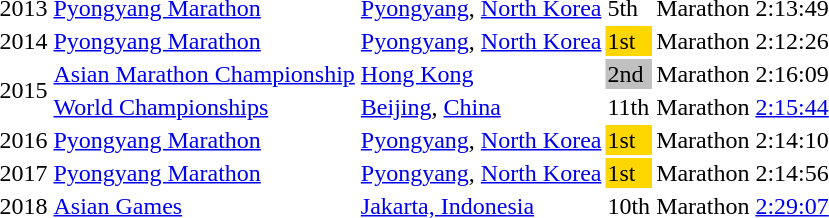<table>
<tr>
<td>2013</td>
<td><a href='#'>Pyongyang Marathon</a></td>
<td><a href='#'>Pyongyang</a>, <a href='#'>North Korea</a></td>
<td>5th</td>
<td>Marathon</td>
<td>2:13:49</td>
</tr>
<tr>
<td>2014</td>
<td><a href='#'>Pyongyang Marathon</a></td>
<td><a href='#'>Pyongyang</a>, <a href='#'>North Korea</a></td>
<td bgcolor="gold">1st</td>
<td>Marathon</td>
<td>2:12:26</td>
</tr>
<tr>
<td rowspan=2>2015</td>
<td><a href='#'>Asian Marathon Championship</a></td>
<td><a href='#'>Hong Kong</a></td>
<td bgcolor="silver">2nd</td>
<td>Marathon</td>
<td>2:16:09</td>
</tr>
<tr>
<td><a href='#'>World Championships</a></td>
<td><a href='#'>Beijing</a>, <a href='#'>China</a></td>
<td>11th</td>
<td>Marathon</td>
<td><a href='#'>2:15:44</a></td>
</tr>
<tr>
<td>2016</td>
<td><a href='#'>Pyongyang Marathon</a></td>
<td><a href='#'>Pyongyang</a>, <a href='#'>North Korea</a></td>
<td bgcolor="gold">1st</td>
<td>Marathon</td>
<td>2:14:10</td>
</tr>
<tr>
<td>2017</td>
<td><a href='#'>Pyongyang Marathon</a></td>
<td><a href='#'>Pyongyang</a>, <a href='#'>North Korea</a></td>
<td bgcolor="gold">1st</td>
<td>Marathon</td>
<td>2:14:56</td>
</tr>
<tr>
<td>2018</td>
<td><a href='#'>Asian Games</a></td>
<td><a href='#'>Jakarta, Indonesia</a></td>
<td>10th</td>
<td>Marathon</td>
<td><a href='#'>2:29:07</a></td>
</tr>
</table>
